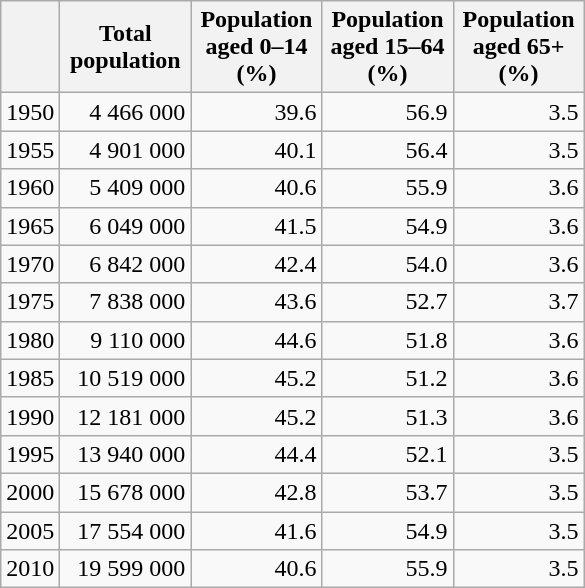<table class="wikitable" style="text-align: right;">
<tr>
<th></th>
<th width="80">Total population</th>
<th width="80">Population aged 0–14 (%)</th>
<th width="80">Population aged 15–64 (%)</th>
<th width="80">Population aged 65+ (%)</th>
</tr>
<tr>
<td>1950</td>
<td>4 466 000</td>
<td>39.6</td>
<td>56.9</td>
<td>3.5</td>
</tr>
<tr>
<td>1955</td>
<td>4 901 000</td>
<td>40.1</td>
<td>56.4</td>
<td>3.5</td>
</tr>
<tr>
<td>1960</td>
<td>5 409 000</td>
<td>40.6</td>
<td>55.9</td>
<td>3.6</td>
</tr>
<tr>
<td>1965</td>
<td>6 049 000</td>
<td>41.5</td>
<td>54.9</td>
<td>3.6</td>
</tr>
<tr>
<td>1970</td>
<td>6 842 000</td>
<td>42.4</td>
<td>54.0</td>
<td>3.6</td>
</tr>
<tr>
<td>1975</td>
<td>7 838 000</td>
<td>43.6</td>
<td>52.7</td>
<td>3.7</td>
</tr>
<tr>
<td>1980</td>
<td>9 110 000</td>
<td>44.6</td>
<td>51.8</td>
<td>3.6</td>
</tr>
<tr>
<td>1985</td>
<td>10 519 000</td>
<td>45.2</td>
<td>51.2</td>
<td>3.6</td>
</tr>
<tr>
<td>1990</td>
<td>12 181 000</td>
<td>45.2</td>
<td>51.3</td>
<td>3.6</td>
</tr>
<tr>
<td>1995</td>
<td>13 940 000</td>
<td>44.4</td>
<td>52.1</td>
<td>3.5</td>
</tr>
<tr>
<td>2000</td>
<td>15 678 000</td>
<td>42.8</td>
<td>53.7</td>
<td>3.5</td>
</tr>
<tr>
<td>2005</td>
<td>17 554 000</td>
<td>41.6</td>
<td>54.9</td>
<td>3.5</td>
</tr>
<tr>
<td>2010</td>
<td>19 599 000</td>
<td>40.6</td>
<td>55.9</td>
<td>3.5</td>
</tr>
</table>
